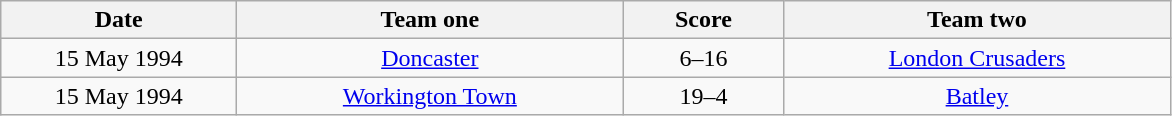<table class="wikitable" style="text-align: center">
<tr>
<th width=150>Date</th>
<th width=250>Team one</th>
<th width=100>Score</th>
<th width=250>Team two</th>
</tr>
<tr>
<td>15 May 1994</td>
<td><a href='#'>Doncaster</a></td>
<td>6–16</td>
<td><a href='#'>London Crusaders</a></td>
</tr>
<tr>
<td>15 May 1994</td>
<td><a href='#'>Workington Town</a></td>
<td>19–4</td>
<td><a href='#'>Batley</a></td>
</tr>
</table>
